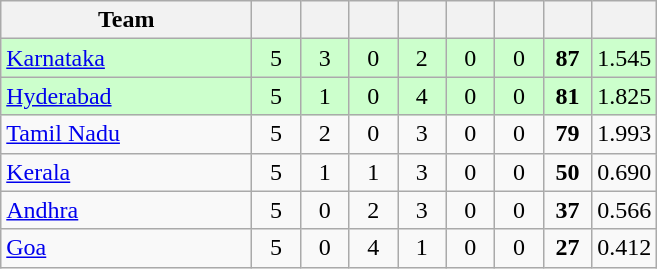<table class="wikitable" style="text-align:center">
<tr>
<th style="width:160px">Team</th>
<th style="width:25px"></th>
<th style="width:25px"></th>
<th style="width:25px"></th>
<th style="width:25px"></th>
<th style="width:25px"></th>
<th style="width:25px"></th>
<th style="width:25px"></th>
<th style="width:25px;"></th>
</tr>
<tr style="background:#cfc;">
<td style="text-align:left"><a href='#'>Karnataka</a></td>
<td>5</td>
<td>3</td>
<td>0</td>
<td>2</td>
<td>0</td>
<td>0</td>
<td><strong>87</strong></td>
<td>1.545</td>
</tr>
<tr style="background:#cfc;">
<td style="text-align:left"><a href='#'>Hyderabad</a></td>
<td>5</td>
<td>1</td>
<td>0</td>
<td>4</td>
<td>0</td>
<td>0</td>
<td><strong>81</strong></td>
<td>1.825</td>
</tr>
<tr>
<td style="text-align:left"><a href='#'>Tamil Nadu</a></td>
<td>5</td>
<td>2</td>
<td>0</td>
<td>3</td>
<td>0</td>
<td>0</td>
<td><strong>79</strong></td>
<td>1.993</td>
</tr>
<tr>
<td style="text-align:left"><a href='#'>Kerala</a></td>
<td>5</td>
<td>1</td>
<td>1</td>
<td>3</td>
<td>0</td>
<td>0</td>
<td><strong>50</strong></td>
<td>0.690</td>
</tr>
<tr>
<td style="text-align:left"><a href='#'>Andhra</a></td>
<td>5</td>
<td>0</td>
<td>2</td>
<td>3</td>
<td>0</td>
<td>0</td>
<td><strong>37</strong></td>
<td>0.566</td>
</tr>
<tr>
<td style="text-align:left"><a href='#'>Goa</a></td>
<td>5</td>
<td>0</td>
<td>4</td>
<td>1</td>
<td>0</td>
<td>0</td>
<td><strong>27</strong></td>
<td>0.412</td>
</tr>
</table>
